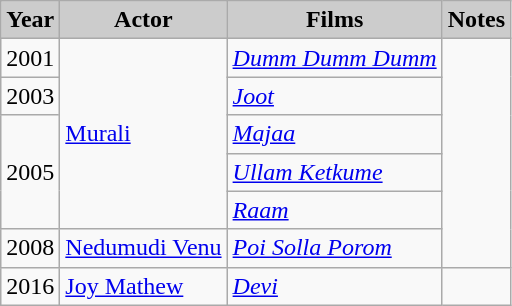<table class="wikitable">
<tr>
<th style="background:#ccc;">Year</th>
<th style="background:#ccc;">Actor</th>
<th style="background:#ccc;">Films</th>
<th style="background:#ccc;">Notes</th>
</tr>
<tr>
<td>2001</td>
<td rowspan="5"><a href='#'>Murali</a></td>
<td><em><a href='#'>Dumm Dumm Dumm</a></em></td>
<td rowspan="6"></td>
</tr>
<tr>
<td>2003</td>
<td><em><a href='#'>Joot</a></em></td>
</tr>
<tr>
<td rowspan="3">2005</td>
<td><em><a href='#'>Majaa</a></em></td>
</tr>
<tr>
<td><em><a href='#'>Ullam Ketkume</a></em></td>
</tr>
<tr>
<td><em><a href='#'>Raam</a></em></td>
</tr>
<tr>
<td>2008</td>
<td><a href='#'>Nedumudi Venu</a></td>
<td><em><a href='#'>Poi Solla Porom</a></em></td>
</tr>
<tr>
<td>2016</td>
<td><a href='#'>Joy Mathew</a></td>
<td><em><a href='#'>Devi</a></em></td>
<td></td>
</tr>
</table>
